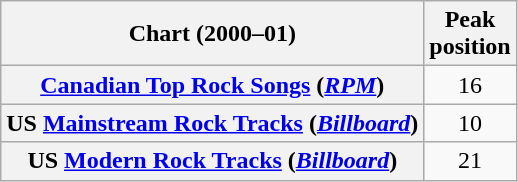<table class="wikitable plainrowheaders sortable" style="text-align:center;">
<tr>
<th>Chart (2000–01)</th>
<th>Peak<br>position</th>
</tr>
<tr>
<th scope="row"><a href='#'>Canadian Top Rock Songs</a> (<em><a href='#'>RPM</a></em>)</th>
<td>16</td>
</tr>
<tr>
<th scope="row">US <a href='#'>Mainstream Rock Tracks</a> (<em><a href='#'>Billboard</a></em>)</th>
<td>10</td>
</tr>
<tr>
<th scope="row">US <a href='#'>Modern Rock Tracks</a> (<em><a href='#'>Billboard</a></em>)</th>
<td>21</td>
</tr>
</table>
